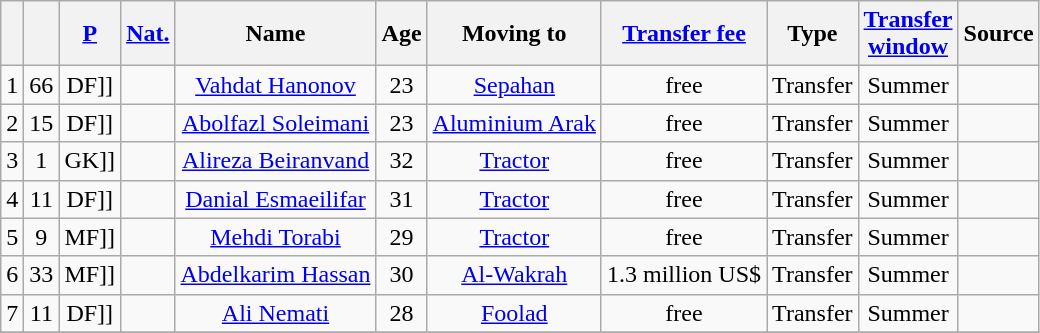<table class="wikitable sortable " style="text-align:center">
<tr>
<th></th>
<th></th>
<th><a href='#'>P</a></th>
<th><a href='#'>Nat.</a></th>
<th>Name</th>
<th>Age</th>
<th>Moving to</th>
<th><a href='#'>Transfer fee</a></th>
<th>Type</th>
<th><a href='#'>Transfer<br>window</a></th>
<th>Source</th>
</tr>
<tr>
<td>1</td>
<td>66</td>
<td [[>DF]]</td>
<td></td>
<td><a href='#'>Vahdat Hanonov</a></td>
<td>23</td>
<td><a href='#'>Sepahan</a></td>
<td>free</td>
<td>Transfer</td>
<td>Summer</td>
<td></td>
</tr>
<tr>
<td>2</td>
<td>15</td>
<td [[>DF]]</td>
<td></td>
<td><a href='#'>Abolfazl Soleimani</a></td>
<td>23</td>
<td><a href='#'>Aluminium Arak</a></td>
<td>free</td>
<td>Transfer</td>
<td>Summer</td>
<td></td>
</tr>
<tr>
<td>3</td>
<td>1</td>
<td [[>GK]]</td>
<td></td>
<td><a href='#'>Alireza Beiranvand</a></td>
<td>32</td>
<td><a href='#'>Tractor</a></td>
<td>free</td>
<td>Transfer</td>
<td>Summer</td>
<td></td>
</tr>
<tr>
<td>4</td>
<td>11</td>
<td [[>DF]]</td>
<td></td>
<td><a href='#'>Danial Esmaeilifar</a></td>
<td>31</td>
<td><a href='#'>Tractor</a></td>
<td>free</td>
<td>Transfer</td>
<td>Summer</td>
<td></td>
</tr>
<tr>
<td>5</td>
<td>9</td>
<td [[>MF]]</td>
<td></td>
<td><a href='#'>Mehdi Torabi</a></td>
<td>29</td>
<td><a href='#'>Tractor</a></td>
<td>free</td>
<td>Transfer</td>
<td>Summer</td>
<td></td>
</tr>
<tr>
<td>6</td>
<td>33</td>
<td [[>MF]]</td>
<td></td>
<td><a href='#'>Abdelkarim Hassan</a></td>
<td>30</td>
<td> <a href='#'>Al-Wakrah</a></td>
<td>1.3 million US$</td>
<td>Transfer</td>
<td>Summer</td>
<td></td>
</tr>
<tr>
<td>7</td>
<td>11</td>
<td [[>DF]]</td>
<td></td>
<td><a href='#'>Ali Nemati</a></td>
<td>28</td>
<td><a href='#'>Foolad</a></td>
<td>free</td>
<td>Transfer</td>
<td>Summer</td>
<td></td>
</tr>
<tr>
</tr>
</table>
